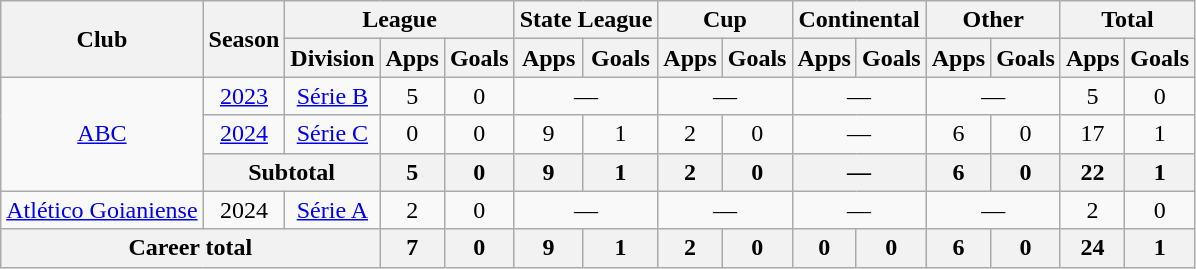<table class="wikitable" style="text-align: center;">
<tr>
<th rowspan="2">Club</th>
<th rowspan="2">Season</th>
<th colspan="3">League</th>
<th colspan="2">State League</th>
<th colspan="2">Cup</th>
<th colspan="2">Continental</th>
<th colspan="2">Other</th>
<th colspan="2">Total</th>
</tr>
<tr>
<th>Division</th>
<th>Apps</th>
<th>Goals</th>
<th>Apps</th>
<th>Goals</th>
<th>Apps</th>
<th>Goals</th>
<th>Apps</th>
<th>Goals</th>
<th>Apps</th>
<th>Goals</th>
<th>Apps</th>
<th>Goals</th>
</tr>
<tr>
<td rowspan="3" valign="center"><a href='#'>ABC</a></td>
<td><a href='#'>2023</a></td>
<td><a href='#'>Série B</a></td>
<td>5</td>
<td>0</td>
<td colspan="2">—</td>
<td colspan="2">—</td>
<td colspan="2">—</td>
<td colspan="2">—</td>
<td>5</td>
<td>0</td>
</tr>
<tr>
<td><a href='#'>2024</a></td>
<td><a href='#'>Série C</a></td>
<td>0</td>
<td>0</td>
<td>9</td>
<td>1</td>
<td>2</td>
<td>0</td>
<td colspan="2">—</td>
<td>6</td>
<td>0</td>
<td>17</td>
<td>1</td>
</tr>
<tr>
<th colspan="2">Subtotal</th>
<th>5</th>
<th>0</th>
<th>9</th>
<th>1</th>
<th>2</th>
<th>0</th>
<th colspan="2">—</th>
<th>6</th>
<th>0</th>
<th>22</th>
<th>1</th>
</tr>
<tr>
<td valign="center"><a href='#'>Atlético Goianiense</a></td>
<td>2024</td>
<td><a href='#'>Série A</a></td>
<td>2</td>
<td>0</td>
<td colspan="2">—</td>
<td colspan="2">—</td>
<td colspan="2">—</td>
<td colspan="2">—</td>
<td>2</td>
<td>0</td>
</tr>
<tr>
<th colspan="3"><strong>Career total</strong></th>
<th>7</th>
<th>0</th>
<th>9</th>
<th>1</th>
<th>2</th>
<th>0</th>
<th>0</th>
<th>0</th>
<th>6</th>
<th>0</th>
<th>24</th>
<th>1</th>
</tr>
</table>
